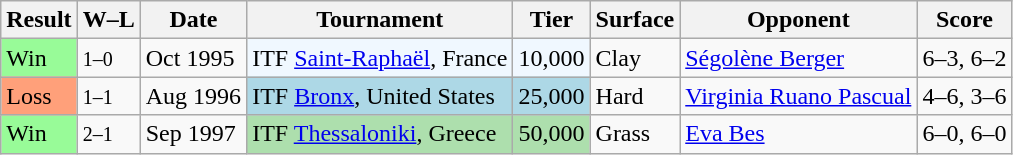<table class="sortable wikitable">
<tr>
<th>Result</th>
<th class=unsortable>W–L</th>
<th>Date</th>
<th>Tournament</th>
<th>Tier</th>
<th>Surface</th>
<th>Opponent</th>
<th class=unsortable>Score</th>
</tr>
<tr>
<td style="background:#98fb98;">Win</td>
<td><small>1–0</small></td>
<td>Oct 1995</td>
<td style="background:#f0f8ff;">ITF <a href='#'>Saint-Raphaël</a>, France</td>
<td style="background:#f0f8ff;">10,000</td>
<td>Clay</td>
<td> <a href='#'>Ségolène Berger</a></td>
<td>6–3, 6–2</td>
</tr>
<tr>
<td style="background:#ffa07a;">Loss</td>
<td><small>1–1</small></td>
<td>Aug 1996</td>
<td style="background:lightblue;">ITF <a href='#'>Bronx</a>, United States</td>
<td style="background:lightblue;">25,000</td>
<td>Hard</td>
<td> <a href='#'>Virginia Ruano Pascual</a></td>
<td>4–6, 3–6</td>
</tr>
<tr>
<td style="background:#98fb98;">Win</td>
<td><small>2–1</small></td>
<td>Sep 1997</td>
<td bgcolor="#ADDFAD">ITF <a href='#'>Thessaloniki</a>, Greece</td>
<td bgcolor="#ADDFAD">50,000</td>
<td>Grass</td>
<td> <a href='#'>Eva Bes</a></td>
<td>6–0, 6–0</td>
</tr>
</table>
